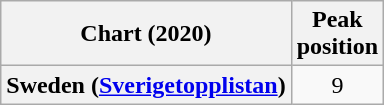<table class="wikitable plainrowheaders" style="text-align:center">
<tr>
<th scope="col">Chart (2020)</th>
<th scope="col">Peak<br>position</th>
</tr>
<tr>
<th scope="row">Sweden (<a href='#'>Sverigetopplistan</a>)</th>
<td>9</td>
</tr>
</table>
